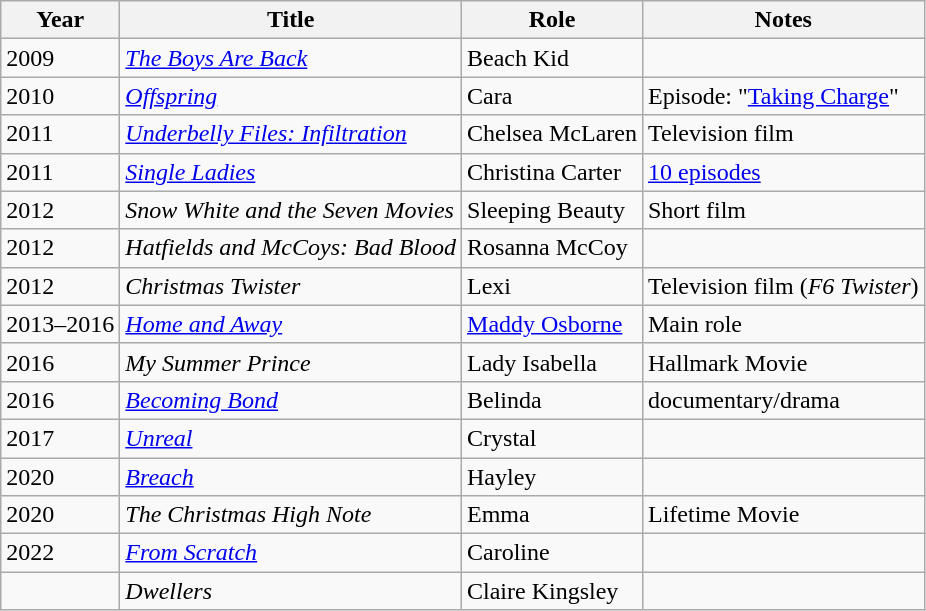<table class="wikitable sortable plainrowheaders">
<tr>
<th scope="col">Year</th>
<th scope="col">Title</th>
<th scope="col">Role</th>
<th scope="col" class="unsortable">Notes</th>
</tr>
<tr>
<td>2009</td>
<td><em><a href='#'>The Boys Are Back</a></em></td>
<td>Beach Kid</td>
<td></td>
</tr>
<tr>
<td>2010</td>
<td><em><a href='#'>Offspring</a></em></td>
<td>Cara</td>
<td>Episode: "<a href='#'>Taking Charge</a>"</td>
</tr>
<tr>
<td>2011</td>
<td><em><a href='#'>Underbelly Files: Infiltration</a></em></td>
<td>Chelsea McLaren</td>
<td>Television film</td>
</tr>
<tr>
<td>2011</td>
<td><em><a href='#'>Single Ladies</a></em></td>
<td>Christina Carter</td>
<td><a href='#'>10 episodes</a></td>
</tr>
<tr>
<td>2012</td>
<td><em>Snow White and the Seven Movies</em></td>
<td>Sleeping Beauty</td>
<td>Short film</td>
</tr>
<tr>
<td>2012</td>
<td><em>Hatfields and McCoys: Bad Blood</em></td>
<td>Rosanna McCoy</td>
<td></td>
</tr>
<tr>
<td>2012</td>
<td><em>Christmas Twister</em></td>
<td>Lexi</td>
<td>Television film (<em>F6 Twister</em>)</td>
</tr>
<tr>
<td>2013–2016</td>
<td><em><a href='#'>Home and Away</a></em></td>
<td><a href='#'>Maddy Osborne</a></td>
<td>Main role</td>
</tr>
<tr>
<td>2016</td>
<td><em>My Summer Prince</em></td>
<td>Lady Isabella</td>
<td>Hallmark Movie</td>
</tr>
<tr>
<td>2016</td>
<td><em><a href='#'>Becoming Bond</a></em></td>
<td>Belinda</td>
<td>documentary/drama</td>
</tr>
<tr>
<td>2017</td>
<td><em><a href='#'>Unreal</a></em></td>
<td>Crystal</td>
<td></td>
</tr>
<tr>
<td>2020</td>
<td><em><a href='#'>Breach</a></em></td>
<td>Hayley</td>
<td></td>
</tr>
<tr>
<td>2020</td>
<td><em>The Christmas High Note</em></td>
<td>Emma</td>
<td>Lifetime Movie</td>
</tr>
<tr>
<td>2022</td>
<td><em><a href='#'>From Scratch</a></em></td>
<td>Caroline</td>
<td></td>
</tr>
<tr>
<td></td>
<td><em>Dwellers</em></td>
<td>Claire Kingsley</td>
<td></td>
</tr>
</table>
